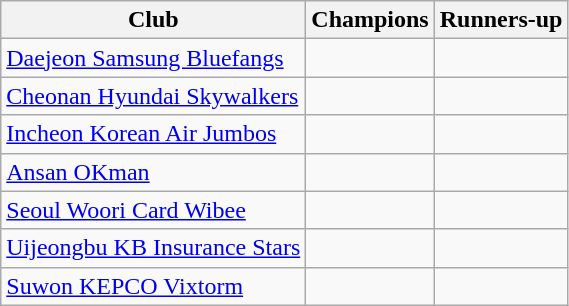<table class="wikitable">
<tr>
<th>Club</th>
<th>Champions</th>
<th>Runners-up</th>
</tr>
<tr>
<td><a href='#'>Daejeon Samsung Bluefangs</a></td>
<td></td>
<td></td>
</tr>
<tr>
<td><a href='#'>Cheonan Hyundai Skywalkers</a></td>
<td></td>
<td></td>
</tr>
<tr>
<td><a href='#'>Incheon Korean Air Jumbos</a></td>
<td></td>
<td></td>
</tr>
<tr>
<td><a href='#'>Ansan OKman</a></td>
<td></td>
<td></td>
</tr>
<tr>
<td><a href='#'>Seoul Woori Card Wibee</a></td>
<td></td>
<td></td>
</tr>
<tr>
<td><a href='#'>Uijeongbu KB Insurance Stars</a></td>
<td></td>
<td></td>
</tr>
<tr>
<td><a href='#'>Suwon KEPCO Vixtorm</a></td>
<td></td>
<td></td>
</tr>
</table>
